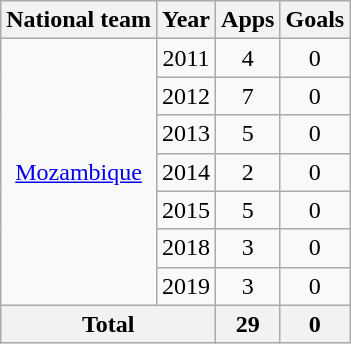<table class="wikitable" style="text-align:center">
<tr>
<th>National team</th>
<th>Year</th>
<th>Apps</th>
<th>Goals</th>
</tr>
<tr>
<td rowspan="7"><a href='#'>Mozambique</a></td>
<td>2011</td>
<td>4</td>
<td>0</td>
</tr>
<tr>
<td>2012</td>
<td>7</td>
<td>0</td>
</tr>
<tr>
<td>2013</td>
<td>5</td>
<td>0</td>
</tr>
<tr>
<td>2014</td>
<td>2</td>
<td>0</td>
</tr>
<tr>
<td>2015</td>
<td>5</td>
<td>0</td>
</tr>
<tr>
<td>2018</td>
<td>3</td>
<td>0</td>
</tr>
<tr>
<td>2019</td>
<td>3</td>
<td>0</td>
</tr>
<tr>
<th colspan=2>Total</th>
<th>29</th>
<th>0</th>
</tr>
</table>
